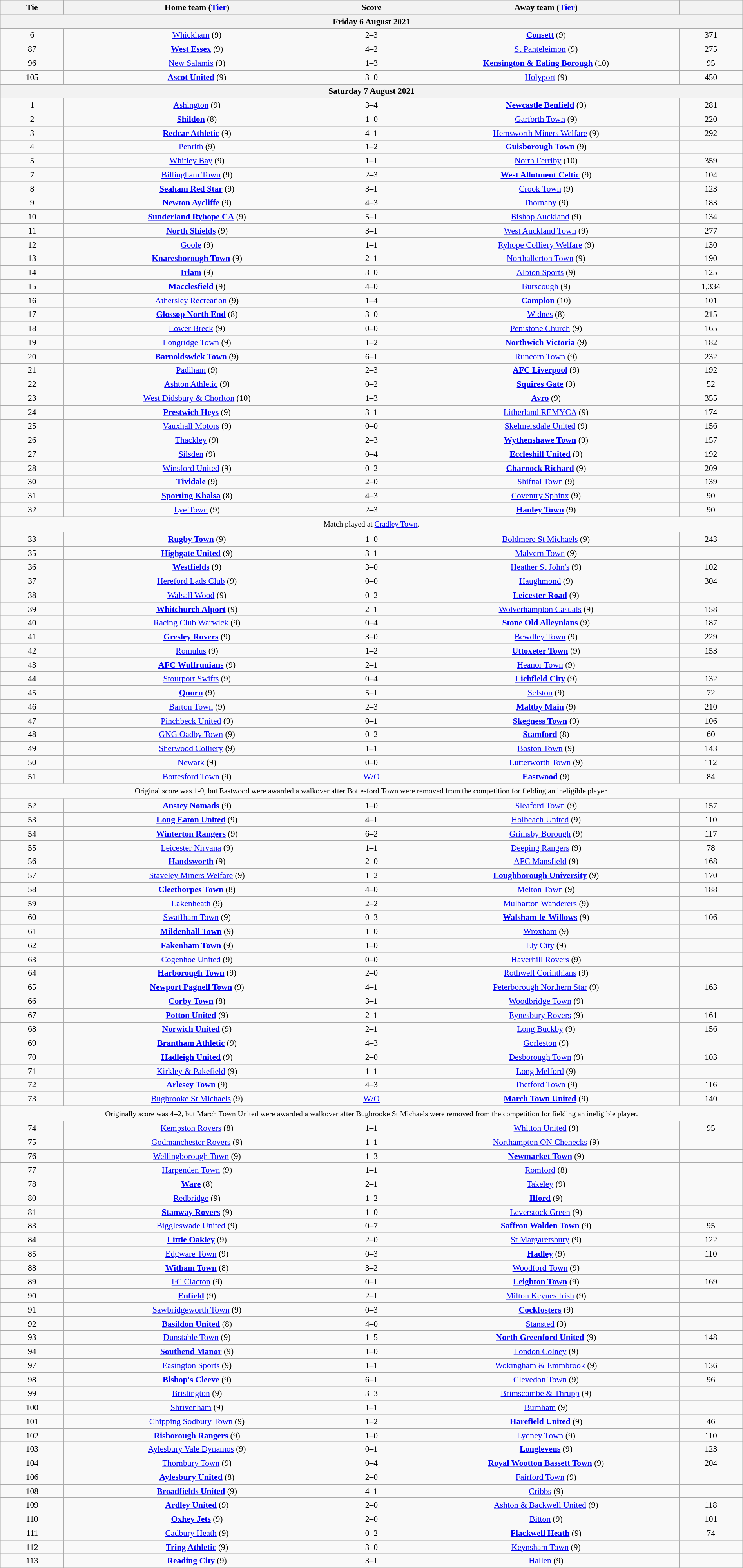<table class="wikitable" style="text-align:center; font-size:90%; width:100%">
<tr>
<th scope="col" style="width:  8.43%;">Tie</th>
<th scope="col" style="width: 35.29%;">Home team (<a href='#'>Tier</a>)</th>
<th scope="col" style="width: 11.00%;">Score</th>
<th scope="col" style="width: 35.29%;">Away team (<a href='#'>Tier</a>)</th>
<th scope="col" style="width:  8.43%;"></th>
</tr>
<tr>
<th colspan="5"><strong>Friday 6 August 2021</strong></th>
</tr>
<tr>
<td>6</td>
<td><a href='#'>Whickham</a> (9)</td>
<td>2–3</td>
<td><strong><a href='#'>Consett</a></strong> (9)</td>
<td>371</td>
</tr>
<tr>
<td>87</td>
<td><strong><a href='#'>West Essex</a></strong> (9)</td>
<td>4–2</td>
<td><a href='#'>St Panteleimon</a> (9)</td>
<td>275</td>
</tr>
<tr>
<td>96</td>
<td><a href='#'>New Salamis</a> (9)</td>
<td>1–3</td>
<td><strong><a href='#'>Kensington & Ealing Borough</a></strong> (10)</td>
<td>95</td>
</tr>
<tr>
<td>105</td>
<td><strong><a href='#'>Ascot United</a></strong> (9)</td>
<td>3–0</td>
<td><a href='#'>Holyport</a> (9)</td>
<td>450</td>
</tr>
<tr>
<th colspan="5"><strong>Saturday 7 August 2021</strong></th>
</tr>
<tr>
<td>1</td>
<td><a href='#'>Ashington</a> (9)</td>
<td>3–4</td>
<td><strong><a href='#'>Newcastle Benfield</a></strong> (9)</td>
<td>281</td>
</tr>
<tr>
<td>2</td>
<td><strong><a href='#'>Shildon</a></strong> (8)</td>
<td>1–0</td>
<td><a href='#'>Garforth Town</a> (9)</td>
<td>220</td>
</tr>
<tr>
<td>3</td>
<td><strong><a href='#'>Redcar Athletic</a></strong> (9)</td>
<td>4–1</td>
<td><a href='#'>Hemsworth Miners Welfare</a> (9)</td>
<td>292</td>
</tr>
<tr>
<td>4</td>
<td><a href='#'>Penrith</a> (9)</td>
<td>1–2</td>
<td><strong><a href='#'>Guisborough Town</a></strong> (9)</td>
<td></td>
</tr>
<tr>
<td>5</td>
<td><a href='#'>Whitley Bay</a> (9)</td>
<td>1–1</td>
<td><a href='#'>North Ferriby</a> (10)</td>
<td>359</td>
</tr>
<tr>
<td>7</td>
<td><a href='#'>Billingham Town</a> (9)</td>
<td>2–3</td>
<td><strong><a href='#'>West Allotment Celtic</a></strong> (9)</td>
<td>104</td>
</tr>
<tr>
<td>8</td>
<td><strong><a href='#'>Seaham Red Star</a></strong> (9)</td>
<td>3–1</td>
<td><a href='#'>Crook Town</a> (9)</td>
<td>123</td>
</tr>
<tr>
<td>9</td>
<td><strong><a href='#'>Newton Aycliffe</a></strong> (9)</td>
<td>4–3</td>
<td><a href='#'>Thornaby</a> (9)</td>
<td>183</td>
</tr>
<tr>
<td>10</td>
<td><strong><a href='#'>Sunderland Ryhope CA</a></strong> (9)</td>
<td>5–1</td>
<td><a href='#'>Bishop Auckland</a> (9)</td>
<td>134</td>
</tr>
<tr>
<td>11</td>
<td><strong><a href='#'>North Shields</a></strong> (9)</td>
<td>3–1</td>
<td><a href='#'>West Auckland Town</a> (9)</td>
<td>277</td>
</tr>
<tr>
<td>12</td>
<td><a href='#'>Goole</a> (9)</td>
<td>1–1</td>
<td><a href='#'>Ryhope Colliery Welfare</a> (9)</td>
<td>130</td>
</tr>
<tr>
<td>13</td>
<td><strong><a href='#'>Knaresborough Town</a></strong> (9)</td>
<td>2–1</td>
<td><a href='#'>Northallerton Town</a> (9)</td>
<td>190</td>
</tr>
<tr>
<td>14</td>
<td><strong><a href='#'>Irlam</a></strong> (9)</td>
<td>3–0</td>
<td><a href='#'>Albion Sports</a> (9)</td>
<td>125</td>
</tr>
<tr>
<td>15</td>
<td><strong><a href='#'>Macclesfield</a></strong> (9)</td>
<td>4–0</td>
<td><a href='#'>Burscough</a> (9)</td>
<td>1,334</td>
</tr>
<tr>
<td>16</td>
<td><a href='#'>Athersley Recreation</a> (9)</td>
<td>1–4</td>
<td><strong><a href='#'>Campion</a></strong> (10)</td>
<td>101</td>
</tr>
<tr>
<td>17</td>
<td><strong><a href='#'>Glossop North End</a></strong> (8)</td>
<td>3–0</td>
<td><a href='#'>Widnes</a> (8)</td>
<td>215</td>
</tr>
<tr>
<td>18</td>
<td><a href='#'>Lower Breck</a> (9)</td>
<td>0–0</td>
<td><a href='#'>Penistone Church</a> (9)</td>
<td>165</td>
</tr>
<tr>
<td>19</td>
<td><a href='#'>Longridge Town</a> (9)</td>
<td>1–2</td>
<td><strong><a href='#'>Northwich Victoria</a></strong> (9)</td>
<td>182</td>
</tr>
<tr>
<td>20</td>
<td><strong><a href='#'>Barnoldswick Town</a></strong> (9)</td>
<td>6–1</td>
<td><a href='#'>Runcorn Town</a> (9)</td>
<td>232</td>
</tr>
<tr>
<td>21</td>
<td><a href='#'>Padiham</a> (9)</td>
<td>2–3</td>
<td><strong><a href='#'>AFC Liverpool</a></strong> (9)</td>
<td>192</td>
</tr>
<tr>
<td>22</td>
<td><a href='#'>Ashton Athletic</a> (9)</td>
<td>0–2</td>
<td><strong><a href='#'>Squires Gate</a></strong> (9)</td>
<td>52</td>
</tr>
<tr>
<td>23</td>
<td><a href='#'>West Didsbury & Chorlton</a> (10)</td>
<td>1–3</td>
<td><strong><a href='#'>Avro</a></strong> (9)</td>
<td>355</td>
</tr>
<tr>
<td>24</td>
<td><strong><a href='#'>Prestwich Heys</a></strong> (9)</td>
<td>3–1</td>
<td><a href='#'>Litherland REMYCA</a> (9)</td>
<td>174</td>
</tr>
<tr>
<td>25</td>
<td><a href='#'>Vauxhall Motors</a> (9)</td>
<td>0–0</td>
<td><a href='#'>Skelmersdale United</a> (9)</td>
<td>156</td>
</tr>
<tr>
<td>26</td>
<td><a href='#'>Thackley</a> (9)</td>
<td>2–3</td>
<td><strong><a href='#'>Wythenshawe Town</a></strong> (9)</td>
<td>157</td>
</tr>
<tr>
<td>27</td>
<td><a href='#'>Silsden</a> (9)</td>
<td>0–4</td>
<td><strong><a href='#'>Eccleshill United</a></strong> (9)</td>
<td>192</td>
</tr>
<tr>
<td>28</td>
<td><a href='#'>Winsford United</a> (9)</td>
<td>0–2</td>
<td><strong><a href='#'>Charnock Richard</a></strong> (9)</td>
<td>209</td>
</tr>
<tr>
<td>30</td>
<td><strong><a href='#'>Tividale</a></strong> (9)</td>
<td>2–0</td>
<td><a href='#'>Shifnal Town</a> (9)</td>
<td>139</td>
</tr>
<tr>
<td>31</td>
<td><strong><a href='#'>Sporting Khalsa</a></strong> (8)</td>
<td>4–3</td>
<td><a href='#'>Coventry Sphinx</a> (9)</td>
<td>90</td>
</tr>
<tr>
<td>32</td>
<td><a href='#'>Lye Town</a> (9)</td>
<td>2–3</td>
<td><strong><a href='#'>Hanley Town</a></strong> (9)</td>
<td>90</td>
</tr>
<tr>
<td colspan="5" style="height:20px; text-align:center; font-size:90%">Match played at <a href='#'>Cradley Town</a>.</td>
</tr>
<tr>
<td>33</td>
<td><strong><a href='#'>Rugby Town</a></strong> (9)</td>
<td>1–0</td>
<td><a href='#'>Boldmere St Michaels</a> (9)</td>
<td>243</td>
</tr>
<tr>
<td>35</td>
<td><strong><a href='#'>Highgate United</a></strong> (9)</td>
<td>3–1</td>
<td><a href='#'>Malvern Town</a> (9)</td>
<td></td>
</tr>
<tr>
<td>36</td>
<td><strong><a href='#'>Westfields</a></strong> (9)</td>
<td>3–0</td>
<td><a href='#'>Heather St John's</a> (9)</td>
<td>102</td>
</tr>
<tr>
<td>37</td>
<td><a href='#'>Hereford Lads Club</a> (9)</td>
<td>0–0</td>
<td><a href='#'>Haughmond</a> (9)</td>
<td>304</td>
</tr>
<tr>
<td>38</td>
<td><a href='#'>Walsall Wood</a> (9)</td>
<td>0–2</td>
<td><strong><a href='#'>Leicester Road</a></strong> (9)</td>
<td></td>
</tr>
<tr>
<td>39</td>
<td><strong><a href='#'>Whitchurch Alport</a></strong> (9)</td>
<td>2–1</td>
<td><a href='#'>Wolverhampton Casuals</a> (9)</td>
<td>158</td>
</tr>
<tr>
<td>40</td>
<td><a href='#'>Racing Club Warwick</a> (9)</td>
<td>0–4</td>
<td><strong><a href='#'>Stone Old Alleynians</a></strong> (9)</td>
<td>187</td>
</tr>
<tr>
<td>41</td>
<td><strong><a href='#'>Gresley Rovers</a></strong> (9)</td>
<td>3–0</td>
<td><a href='#'>Bewdley Town</a> (9)</td>
<td>229</td>
</tr>
<tr>
<td>42</td>
<td><a href='#'>Romulus</a> (9)</td>
<td>1–2</td>
<td><strong><a href='#'>Uttoxeter Town</a></strong> (9)</td>
<td>153</td>
</tr>
<tr>
<td>43</td>
<td><strong><a href='#'>AFC Wulfrunians</a></strong> (9)</td>
<td>2–1</td>
<td><a href='#'>Heanor Town</a> (9)</td>
<td></td>
</tr>
<tr>
<td>44</td>
<td><a href='#'>Stourport Swifts</a> (9)</td>
<td>0–4</td>
<td><strong><a href='#'>Lichfield City</a></strong> (9)</td>
<td>132</td>
</tr>
<tr>
<td>45</td>
<td><strong><a href='#'>Quorn</a></strong> (9)</td>
<td>5–1</td>
<td><a href='#'>Selston</a> (9)</td>
<td>72</td>
</tr>
<tr>
<td>46</td>
<td><a href='#'>Barton Town</a> (9)</td>
<td>2–3</td>
<td><strong><a href='#'>Maltby Main</a></strong> (9)</td>
<td>210</td>
</tr>
<tr>
<td>47</td>
<td><a href='#'>Pinchbeck United</a> (9)</td>
<td>0–1</td>
<td><strong><a href='#'>Skegness Town</a></strong> (9)</td>
<td>106</td>
</tr>
<tr>
<td>48</td>
<td><a href='#'>GNG Oadby Town</a> (9)</td>
<td>0–2</td>
<td><strong><a href='#'>Stamford</a></strong> (8)</td>
<td>60</td>
</tr>
<tr>
<td>49</td>
<td><a href='#'>Sherwood Colliery</a> (9)</td>
<td>1–1</td>
<td><a href='#'>Boston Town</a> (9)</td>
<td>143</td>
</tr>
<tr>
<td>50</td>
<td><a href='#'>Newark</a> (9)</td>
<td>0–0</td>
<td><a href='#'>Lutterworth Town</a> (9)</td>
<td>112</td>
</tr>
<tr>
<td>51</td>
<td><a href='#'>Bottesford Town</a> (9)</td>
<td><a href='#'>W/O</a></td>
<td><strong><a href='#'>Eastwood</a></strong> (9)</td>
<td>84</td>
</tr>
<tr>
<td colspan="5" style="height:20px; text-align:center; font-size:90%">Original score was 1-0, but Eastwood were awarded a walkover after Bottesford Town were removed from the competition for fielding an ineligible player.</td>
</tr>
<tr>
<td>52</td>
<td><strong><a href='#'>Anstey Nomads</a></strong> (9)</td>
<td>1–0</td>
<td><a href='#'>Sleaford Town</a> (9)</td>
<td>157</td>
</tr>
<tr>
<td>53</td>
<td><strong><a href='#'>Long Eaton United</a></strong> (9)</td>
<td>4–1</td>
<td><a href='#'>Holbeach United</a> (9)</td>
<td>110</td>
</tr>
<tr>
<td>54</td>
<td><strong><a href='#'>Winterton Rangers</a></strong> (9)</td>
<td>6–2</td>
<td><a href='#'>Grimsby Borough</a> (9)</td>
<td>117</td>
</tr>
<tr>
<td>55</td>
<td><a href='#'>Leicester Nirvana</a> (9)</td>
<td>1–1</td>
<td><a href='#'>Deeping Rangers</a> (9)</td>
<td>78</td>
</tr>
<tr>
<td>56</td>
<td><strong><a href='#'>Handsworth</a></strong> (9)</td>
<td>2–0</td>
<td><a href='#'>AFC Mansfield</a> (9)</td>
<td>168</td>
</tr>
<tr>
<td>57</td>
<td><a href='#'>Staveley Miners Welfare</a> (9)</td>
<td>1–2</td>
<td><strong><a href='#'>Loughborough University</a></strong> (9)</td>
<td>170</td>
</tr>
<tr>
<td>58</td>
<td><strong><a href='#'>Cleethorpes Town</a></strong> (8)</td>
<td>4–0</td>
<td><a href='#'>Melton Town</a> (9)</td>
<td>188</td>
</tr>
<tr>
<td>59</td>
<td><a href='#'>Lakenheath</a> (9)</td>
<td>2–2</td>
<td><a href='#'>Mulbarton Wanderers</a> (9)</td>
<td></td>
</tr>
<tr>
<td>60</td>
<td><a href='#'>Swaffham Town</a> (9)</td>
<td>0–3</td>
<td><strong><a href='#'>Walsham-le-Willows</a></strong> (9)</td>
<td>106</td>
</tr>
<tr>
<td>61</td>
<td><strong><a href='#'>Mildenhall Town</a></strong> (9)</td>
<td>1–0</td>
<td><a href='#'>Wroxham</a> (9)</td>
<td></td>
</tr>
<tr>
<td>62</td>
<td><strong><a href='#'>Fakenham Town</a></strong> (9)</td>
<td>1–0</td>
<td><a href='#'>Ely City</a> (9)</td>
<td></td>
</tr>
<tr>
<td>63</td>
<td><a href='#'>Cogenhoe United</a> (9)</td>
<td>0–0</td>
<td><a href='#'>Haverhill Rovers</a> (9)</td>
<td></td>
</tr>
<tr>
<td>64</td>
<td><strong><a href='#'>Harborough Town</a></strong> (9)</td>
<td>2–0</td>
<td><a href='#'>Rothwell Corinthians</a> (9)</td>
<td></td>
</tr>
<tr>
<td>65</td>
<td><strong><a href='#'>Newport Pagnell Town</a></strong> (9)</td>
<td>4–1</td>
<td><a href='#'>Peterborough Northern Star</a> (9)</td>
<td>163</td>
</tr>
<tr>
<td>66</td>
<td><strong><a href='#'>Corby Town</a></strong> (8)</td>
<td>3–1</td>
<td><a href='#'>Woodbridge Town</a> (9)</td>
<td></td>
</tr>
<tr>
<td>67</td>
<td><strong><a href='#'>Potton United</a></strong> (9)</td>
<td>2–1</td>
<td><a href='#'>Eynesbury Rovers</a> (9)</td>
<td>161</td>
</tr>
<tr>
<td>68</td>
<td><strong><a href='#'>Norwich United</a></strong> (9)</td>
<td>2–1</td>
<td><a href='#'>Long Buckby</a> (9)</td>
<td>156</td>
</tr>
<tr>
<td>69</td>
<td><strong><a href='#'>Brantham Athletic</a></strong> (9)</td>
<td>4–3</td>
<td><a href='#'>Gorleston</a> (9)</td>
<td></td>
</tr>
<tr>
<td>70</td>
<td><strong><a href='#'>Hadleigh United</a></strong> (9)</td>
<td>2–0</td>
<td><a href='#'>Desborough Town</a> (9)</td>
<td>103</td>
</tr>
<tr>
<td>71</td>
<td><a href='#'>Kirkley & Pakefield</a> (9)</td>
<td>1–1</td>
<td><a href='#'>Long Melford</a> (9)</td>
<td></td>
</tr>
<tr>
<td>72</td>
<td><strong><a href='#'>Arlesey Town</a></strong> (9)</td>
<td>4–3</td>
<td><a href='#'>Thetford Town</a> (9)</td>
<td>116</td>
</tr>
<tr>
<td>73</td>
<td><a href='#'>Bugbrooke St Michaels</a> (9)</td>
<td><a href='#'>W/O</a></td>
<td><strong><a href='#'>March Town United</a></strong> (9)</td>
<td>140</td>
</tr>
<tr>
<td colspan="5" style="height:20px; text-align:center; font-size:90%">Originally score was 4–2, but March Town United were awarded a walkover after Bugbrooke St Michaels were removed from the competition for fielding an ineligible player.</td>
</tr>
<tr>
<td>74</td>
<td><a href='#'>Kempston Rovers</a> (8)</td>
<td>1–1</td>
<td><a href='#'>Whitton United</a> (9)</td>
<td>95</td>
</tr>
<tr>
<td>75</td>
<td><a href='#'>Godmanchester Rovers</a> (9)</td>
<td>1–1</td>
<td><a href='#'>Northampton ON Chenecks</a> (9)</td>
<td></td>
</tr>
<tr>
<td>76</td>
<td><a href='#'>Wellingborough Town</a> (9)</td>
<td>1–3</td>
<td><strong><a href='#'>Newmarket Town</a></strong> (9)</td>
<td></td>
</tr>
<tr>
<td>77</td>
<td><a href='#'>Harpenden Town</a> (9)</td>
<td>1–1</td>
<td><a href='#'>Romford</a> (8)</td>
<td></td>
</tr>
<tr>
<td>78</td>
<td><strong><a href='#'>Ware</a></strong> (8)</td>
<td>2–1</td>
<td><a href='#'>Takeley</a> (9)</td>
<td></td>
</tr>
<tr>
<td>80</td>
<td><a href='#'>Redbridge</a> (9)</td>
<td>1–2</td>
<td><strong><a href='#'>Ilford</a></strong> (9)</td>
<td></td>
</tr>
<tr>
<td>81</td>
<td><strong><a href='#'>Stanway Rovers</a></strong> (9)</td>
<td>1–0</td>
<td><a href='#'>Leverstock Green</a> (9)</td>
<td></td>
</tr>
<tr>
<td>83</td>
<td><a href='#'>Biggleswade United</a> (9)</td>
<td>0–7</td>
<td><strong><a href='#'>Saffron Walden Town</a></strong> (9)</td>
<td>95</td>
</tr>
<tr>
<td>84</td>
<td><strong><a href='#'>Little Oakley</a></strong> (9)</td>
<td>2–0</td>
<td><a href='#'>St Margaretsbury</a> (9)</td>
<td>122</td>
</tr>
<tr>
<td>85</td>
<td><a href='#'>Edgware Town</a> (9)</td>
<td>0–3</td>
<td><strong><a href='#'>Hadley</a></strong> (9)</td>
<td>110</td>
</tr>
<tr>
<td>88</td>
<td><strong><a href='#'>Witham Town</a></strong> (8)</td>
<td>3–2</td>
<td><a href='#'>Woodford Town</a> (9)</td>
<td></td>
</tr>
<tr>
<td>89</td>
<td><a href='#'>FC Clacton</a> (9)</td>
<td>0–1</td>
<td><strong><a href='#'>Leighton Town</a></strong> (9)</td>
<td>169</td>
</tr>
<tr>
<td>90</td>
<td><strong><a href='#'>Enfield</a></strong> (9)</td>
<td>2–1</td>
<td><a href='#'>Milton Keynes Irish</a> (9)</td>
<td></td>
</tr>
<tr>
<td>91</td>
<td><a href='#'>Sawbridgeworth Town</a> (9)</td>
<td>0–3</td>
<td><strong><a href='#'>Cockfosters</a></strong> (9)</td>
<td></td>
</tr>
<tr>
<td>92</td>
<td><strong><a href='#'>Basildon United</a></strong> (8)</td>
<td>4–0</td>
<td><a href='#'>Stansted</a> (9)</td>
<td></td>
</tr>
<tr>
<td>93</td>
<td><a href='#'>Dunstable Town</a> (9)</td>
<td>1–5</td>
<td><strong><a href='#'>North Greenford United</a></strong> (9)</td>
<td>148</td>
</tr>
<tr>
<td>94</td>
<td><strong><a href='#'>Southend Manor</a></strong> (9)</td>
<td>1–0</td>
<td><a href='#'>London Colney</a> (9)</td>
<td></td>
</tr>
<tr>
<td>97</td>
<td><a href='#'>Easington Sports</a> (9)</td>
<td>1–1</td>
<td><a href='#'>Wokingham & Emmbrook</a> (9)</td>
<td>136</td>
</tr>
<tr>
<td>98</td>
<td><strong><a href='#'>Bishop's Cleeve</a></strong> (9)</td>
<td>6–1</td>
<td><a href='#'>Clevedon Town</a> (9)</td>
<td>96</td>
</tr>
<tr>
<td>99</td>
<td><a href='#'>Brislington</a> (9)</td>
<td>3–3</td>
<td><a href='#'>Brimscombe & Thrupp</a> (9)</td>
<td></td>
</tr>
<tr>
<td>100</td>
<td><a href='#'>Shrivenham</a> (9)</td>
<td>1–1</td>
<td><a href='#'>Burnham</a> (9)</td>
<td></td>
</tr>
<tr>
<td>101</td>
<td><a href='#'>Chipping Sodbury Town</a> (9)</td>
<td>1–2</td>
<td><strong><a href='#'>Harefield United</a></strong> (9)</td>
<td>46</td>
</tr>
<tr>
<td>102</td>
<td><strong><a href='#'>Risborough Rangers</a></strong> (9)</td>
<td>1–0</td>
<td><a href='#'>Lydney Town</a> (9)</td>
<td>110</td>
</tr>
<tr>
<td>103</td>
<td><a href='#'>Aylesbury Vale Dynamos</a> (9)</td>
<td>0–1</td>
<td><strong><a href='#'>Longlevens</a></strong> (9)</td>
<td>123</td>
</tr>
<tr>
<td>104</td>
<td><a href='#'>Thornbury Town</a> (9)</td>
<td>0–4</td>
<td><strong><a href='#'>Royal Wootton Bassett Town</a></strong> (9)</td>
<td>204</td>
</tr>
<tr>
<td>106</td>
<td><strong><a href='#'>Aylesbury United</a></strong> (8)</td>
<td>2–0</td>
<td><a href='#'>Fairford Town</a> (9)</td>
<td></td>
</tr>
<tr>
<td>108</td>
<td><strong><a href='#'>Broadfields United</a></strong> (9)</td>
<td>4–1</td>
<td><a href='#'>Cribbs</a> (9)</td>
<td></td>
</tr>
<tr>
<td>109</td>
<td><strong><a href='#'>Ardley United</a></strong> (9)</td>
<td>2–0</td>
<td><a href='#'>Ashton & Backwell United</a> (9)</td>
<td>118</td>
</tr>
<tr>
<td>110</td>
<td><strong><a href='#'>Oxhey Jets</a></strong> (9)</td>
<td>2–0</td>
<td><a href='#'>Bitton</a> (9)</td>
<td>101</td>
</tr>
<tr>
<td>111</td>
<td><a href='#'>Cadbury Heath</a> (9)</td>
<td>0–2</td>
<td><strong><a href='#'>Flackwell Heath</a></strong> (9)</td>
<td>74</td>
</tr>
<tr>
<td>112</td>
<td><strong><a href='#'>Tring Athletic</a></strong> (9)</td>
<td>3–0</td>
<td><a href='#'>Keynsham Town</a> (9)</td>
<td></td>
</tr>
<tr>
<td>113</td>
<td><strong><a href='#'>Reading City</a></strong> (9)</td>
<td>3–1</td>
<td><a href='#'>Hallen</a> (9)</td>
<td></td>
</tr>
</table>
